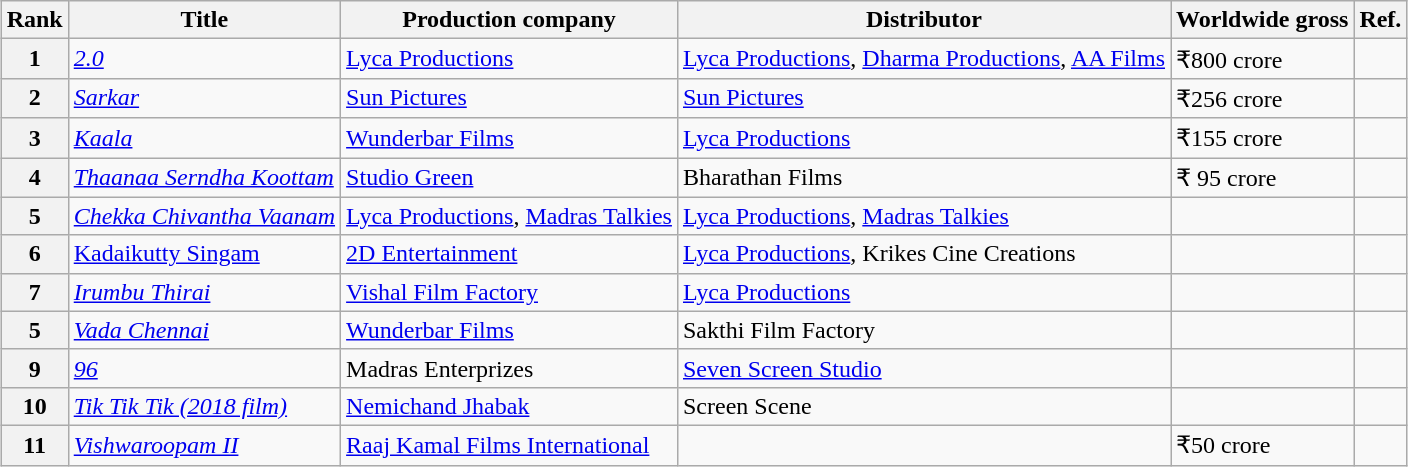<table class="wikitable sortable" style="margin:auto; margin:auto;">
<tr>
<th>Rank</th>
<th>Title</th>
<th>Production company</th>
<th>Distributor</th>
<th>Worldwide gross</th>
<th>Ref.</th>
</tr>
<tr>
<th style="text-align:center;">1</th>
<td><em><a href='#'>2.0</a></em></td>
<td><a href='#'>Lyca Productions</a></td>
<td><a href='#'>Lyca Productions</a>, <a href='#'>Dharma Productions</a>, <a href='#'>AA Films</a></td>
<td>₹800 crore</td>
<td></td>
</tr>
<tr>
<th style="text-align:center;">2</th>
<td><em><a href='#'>Sarkar</a></em></td>
<td><a href='#'>Sun Pictures</a></td>
<td><a href='#'>Sun Pictures</a></td>
<td>₹256 crore</td>
<td></td>
</tr>
<tr>
<th style="text-align:center;">3</th>
<td><em><a href='#'>Kaala</a></em></td>
<td><a href='#'>Wunderbar Films</a></td>
<td><a href='#'>Lyca Productions</a></td>
<td>₹155 crore</td>
<td></td>
</tr>
<tr>
<th style="text-align:center;">4</th>
<td><em><a href='#'>Thaanaa Serndha Koottam</a></em></td>
<td><a href='#'>Studio Green</a></td>
<td>Bharathan Films</td>
<td>₹ 95 crore</td>
<td></td>
</tr>
<tr>
<th style="text-align:center;">5</th>
<td><em><a href='#'>Chekka Chivantha Vaanam</a></em></td>
<td><a href='#'>Lyca Productions</a>, <a href='#'>Madras Talkies</a></td>
<td><a href='#'>Lyca Productions</a>, <a href='#'>Madras Talkies</a></td>
<td></td>
<td></td>
</tr>
<tr>
<th style="text-align:center;">6</th>
<td><a href='#'>Kadaikutty Singam</a></td>
<td><a href='#'>2D Entertainment</a></td>
<td><a href='#'>Lyca Productions</a>, Krikes Cine Creations</td>
<td></td>
<td></td>
</tr>
<tr>
<th style="text-align:center;">7</th>
<td><em><a href='#'>Irumbu Thirai</a></em></td>
<td><a href='#'>Vishal Film Factory</a></td>
<td><a href='#'>Lyca Productions</a></td>
<td></td>
<td></td>
</tr>
<tr>
<th style="text-align:center;">5</th>
<td><em><a href='#'>Vada Chennai</a></em></td>
<td><a href='#'>Wunderbar Films</a></td>
<td>Sakthi Film Factory</td>
<td></td>
<td></td>
</tr>
<tr>
<th style="text-align:center;">9</th>
<td><em><a href='#'>96</a></em></td>
<td>Madras Enterprizes</td>
<td><a href='#'>Seven Screen Studio</a></td>
<td></td>
<td></td>
</tr>
<tr>
<th style="text-align:center;">10</th>
<td><em><a href='#'>Tik Tik Tik (2018 film)</a></em></td>
<td><a href='#'>Nemichand Jhabak</a></td>
<td>Screen Scene</td>
<td></td>
<td></td>
</tr>
<tr>
<th style="text-align:center;">11</th>
<td><em><a href='#'>Vishwaroopam II</a></em></td>
<td><a href='#'>Raaj Kamal Films International</a></td>
<td></td>
<td>₹50 crore</td>
<td></td>
</tr>
</table>
